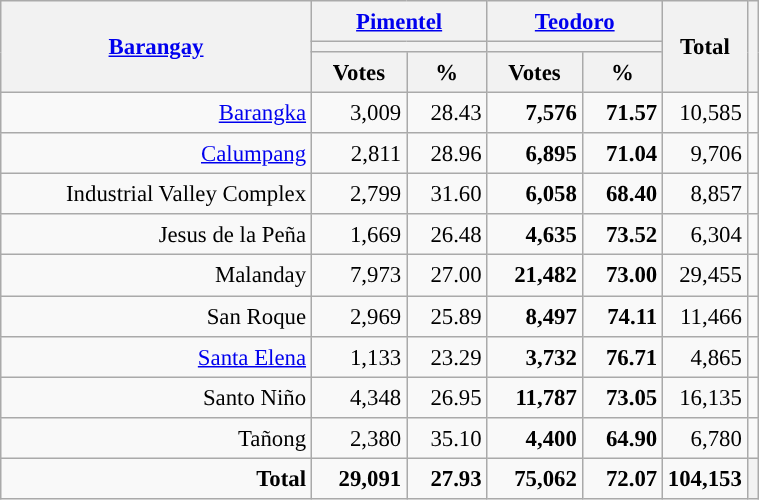<table class="wikitable collapsible" style="text-align:right; font-size:95%; line-height:20px;">
<tr>
<th rowspan="3" width="200"><a href='#'>Barangay</a></th>
<th colspan="2" width="110"><a href='#'>Pimentel</a></th>
<th colspan="2" width="110"><a href='#'>Teodoro</a></th>
<th rowspan="3">Total</th>
<th rowspan="3"></th>
</tr>
<tr>
<th colspan="2" style="background:"></th>
<th colspan="2" style="background:"></th>
</tr>
<tr>
<th>Votes</th>
<th>%</th>
<th>Votes</th>
<th>%</th>
</tr>
<tr>
<td><a href='#'>Barangka</a></td>
<td align="right">3,009</td>
<td align="right">28.43</td>
<td style="background:#"><strong>7,576</strong></td>
<td style="background:#"><strong>71.57</strong></td>
<td align="right">10,585</td>
<td></td>
</tr>
<tr>
<td><a href='#'>Calumpang</a></td>
<td align="right">2,811</td>
<td align="right">28.96</td>
<td style="background:#"><strong>6,895</strong></td>
<td style="background:#"><strong>71.04</strong></td>
<td align="right">9,706</td>
<td></td>
</tr>
<tr>
<td>Industrial Valley Complex</td>
<td align="right">2,799</td>
<td align="right">31.60</td>
<td style="background:#"><strong>6,058</strong></td>
<td style="background:#"><strong>68.40</strong></td>
<td align="right">8,857</td>
<td></td>
</tr>
<tr>
<td>Jesus de la Peña</td>
<td align="right">1,669</td>
<td align="right">26.48</td>
<td style="background:#"><strong>4,635</strong></td>
<td style="background:#"><strong>73.52</strong></td>
<td align="right">6,304</td>
<td></td>
</tr>
<tr>
<td>Malanday</td>
<td align="right">7,973</td>
<td align="right">27.00</td>
<td style="background:#"><strong>21,482</strong></td>
<td style="background:#"><strong>73.00</strong></td>
<td align="right">29,455</td>
<td></td>
</tr>
<tr>
<td>San Roque</td>
<td align="right">2,969</td>
<td align="right">25.89</td>
<td style="background:#"><strong>8,497</strong></td>
<td style="background:#"><strong>74.11</strong></td>
<td align="right">11,466</td>
<td></td>
</tr>
<tr>
<td><a href='#'>Santa Elena</a></td>
<td align="right">1,133</td>
<td align="right">23.29</td>
<td style="background:#"><strong>3,732</strong></td>
<td style="background:#"><strong>76.71</strong></td>
<td align="right">4,865</td>
<td></td>
</tr>
<tr>
<td>Santo Niño</td>
<td align="right">4,348</td>
<td align="right">26.95</td>
<td style="background:#"><strong>11,787</strong></td>
<td style="background:#"><strong>73.05</strong></td>
<td align="right">16,135</td>
<td></td>
</tr>
<tr>
<td>Tañong</td>
<td align="right">2,380</td>
<td align="right">35.10</td>
<td style="background:#"><strong>4,400</strong></td>
<td style="background:#"><strong>64.90</strong></td>
<td align="right">6,780</td>
<td></td>
</tr>
<tr>
<td><strong>Total</strong></td>
<td align="right"><strong>29,091</strong></td>
<td align="right"><strong>27.93</strong></td>
<td style="background:#"><strong>75,062</strong></td>
<td style="background:#"><strong>72.07</strong></td>
<td align="right"><strong>104,153</strong></td>
<th></th>
</tr>
</table>
